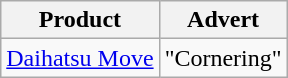<table class="wikitable">
<tr>
<th>Product</th>
<th>Advert</th>
</tr>
<tr>
<td><a href='#'>Daihatsu Move</a></td>
<td>"Cornering"</td>
</tr>
</table>
